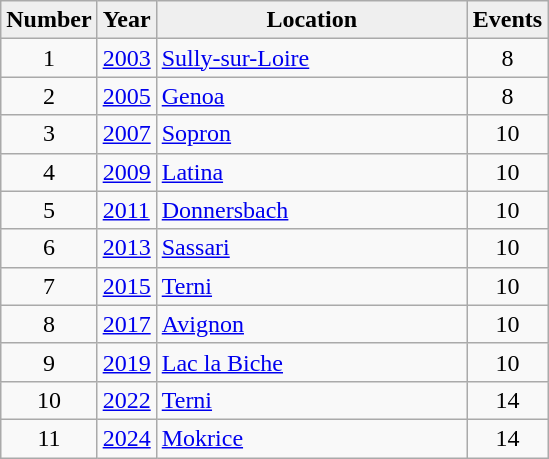<table class="wikitable sortable">
<tr>
<th scope="col" ! style="width:25px; background:#efefef;">Number</th>
<th scope="col" ! style="width:25px; background:#efefef;">Year</th>
<th scope="col" ! width="200" style="background: #efefef;">Location</th>
<th scope="col" ! style="width:25px; background:#efefef;">Events</th>
</tr>
<tr>
<td align=center>1</td>
<td><a href='#'>2003</a></td>
<td> <a href='#'>Sully-sur-Loire</a></td>
<td align=center>8</td>
</tr>
<tr>
<td align=center>2</td>
<td><a href='#'>2005</a></td>
<td> <a href='#'>Genoa</a></td>
<td align=center>8</td>
</tr>
<tr>
<td align=center>3</td>
<td><a href='#'>2007</a></td>
<td> <a href='#'>Sopron</a></td>
<td align=center>10</td>
</tr>
<tr>
<td align=center>4</td>
<td><a href='#'>2009</a></td>
<td> <a href='#'>Latina</a></td>
<td align=center>10</td>
</tr>
<tr>
<td align=center>5</td>
<td><a href='#'>2011</a></td>
<td> <a href='#'>Donnersbach</a></td>
<td align=center>10</td>
</tr>
<tr>
<td align=center>6</td>
<td><a href='#'>2013</a></td>
<td> <a href='#'>Sassari</a></td>
<td align=center>10</td>
</tr>
<tr>
<td align=center>7</td>
<td><a href='#'>2015</a></td>
<td> <a href='#'>Terni</a></td>
<td align=center>10</td>
</tr>
<tr>
<td align=center>8</td>
<td><a href='#'>2017</a></td>
<td> <a href='#'>Avignon</a></td>
<td align=center>10</td>
</tr>
<tr>
<td align=center>9</td>
<td><a href='#'>2019</a></td>
<td> <a href='#'>Lac la Biche</a></td>
<td align=center>10</td>
</tr>
<tr>
<td align=center>10</td>
<td><a href='#'>2022</a></td>
<td> <a href='#'>Terni</a></td>
<td align=center>14</td>
</tr>
<tr>
<td align=center>11</td>
<td><a href='#'>2024</a></td>
<td> <a href='#'>Mokrice</a></td>
<td align=center>14</td>
</tr>
</table>
